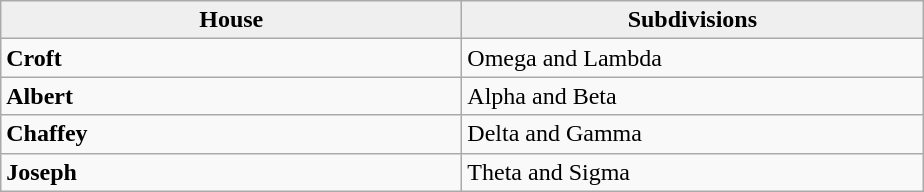<table class="wikitable">
<tr>
<th ! style="background:#efefef;" width="300">House</th>
<th ! style="background:#efefef;" width="300">Subdivisions</th>
</tr>
<tr>
<td><strong>Croft</strong></td>
<td>Omega and Lambda</td>
</tr>
<tr>
<td><strong>Albert </strong></td>
<td>Alpha and Beta</td>
</tr>
<tr>
<td><strong>Chaffey</strong></td>
<td>Delta and Gamma</td>
</tr>
<tr>
<td><strong>Joseph</strong></td>
<td>Theta and Sigma</td>
</tr>
</table>
